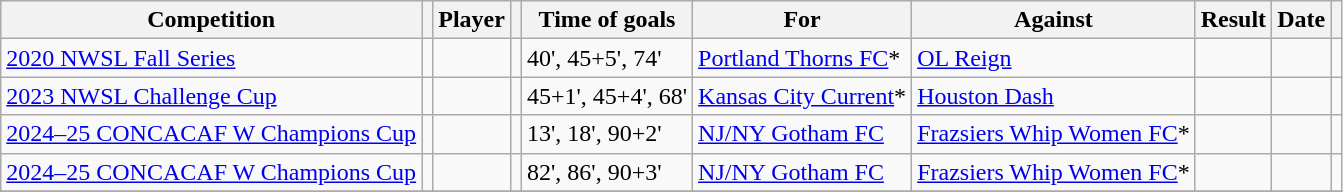<table class="wikitable sortable plainrowheaders">
<tr>
<th scope="col">Competition</th>
<th scope="col"></th>
<th scope="col">Player</th>
<th scope="col"></th>
<th scope="col">Time of goals</th>
<th scope="col">For</th>
<th scope="col">Against</th>
<th scope="col">Result</th>
<th scope="col">Date</th>
<th scope="col" class="unsortable"></th>
</tr>
<tr>
<td><a href='#'>2020 NWSL Fall Series</a></td>
<td></td>
<td></td>
<td></td>
<td>40', 45+5', 74'</td>
<td><a href='#'>Portland Thorns FC</a>*</td>
<td><a href='#'>OL Reign</a></td>
<td></td>
<td></td>
<td></td>
</tr>
<tr>
<td><a href='#'>2023 NWSL Challenge Cup</a></td>
<td></td>
<td></td>
<td></td>
<td>45+1', 45+4', 68'</td>
<td><a href='#'>Kansas City Current</a>*</td>
<td><a href='#'>Houston Dash</a></td>
<td></td>
<td></td>
<td></td>
</tr>
<tr>
<td><a href='#'>2024–25 CONCACAF W Champions Cup</a></td>
<td></td>
<td></td>
<td></td>
<td>13', 18', 90+2'</td>
<td><a href='#'>NJ/NY Gotham FC</a></td>
<td><a href='#'>Frazsiers Whip Women FC</a>*</td>
<td></td>
<td></td>
<td></td>
</tr>
<tr>
<td><a href='#'>2024–25 CONCACAF W Champions Cup</a></td>
<td></td>
<td></td>
<td></td>
<td>82', 86', 90+3'</td>
<td><a href='#'>NJ/NY Gotham FC</a></td>
<td><a href='#'>Frazsiers Whip Women FC</a>*</td>
<td></td>
<td></td>
<td></td>
</tr>
<tr>
</tr>
</table>
